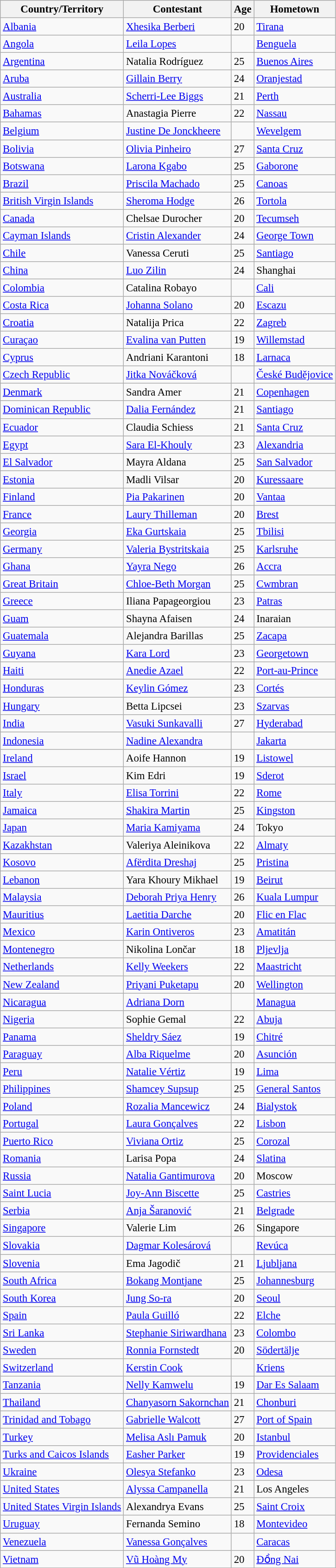<table class="wikitable sortable" style="font-size:95%;">
<tr>
<th>Country/Territory</th>
<th>Contestant</th>
<th>Age</th>
<th>Hometown</th>
</tr>
<tr>
<td> <a href='#'>Albania</a></td>
<td><a href='#'>Xhesika Berberi</a></td>
<td>20</td>
<td><a href='#'>Tirana</a></td>
</tr>
<tr>
<td> <a href='#'>Angola</a></td>
<td><a href='#'>Leila Lopes</a></td>
<td></td>
<td><a href='#'>Benguela</a></td>
</tr>
<tr>
<td> <a href='#'>Argentina</a></td>
<td>Natalia Rodríguez</td>
<td>25</td>
<td><a href='#'>Buenos Aires</a></td>
</tr>
<tr>
<td> <a href='#'>Aruba</a></td>
<td><a href='#'>Gillain Berry</a></td>
<td>24</td>
<td><a href='#'>Oranjestad</a></td>
</tr>
<tr>
<td> <a href='#'>Australia</a></td>
<td><a href='#'>Scherri-Lee Biggs</a></td>
<td>21</td>
<td><a href='#'>Perth</a></td>
</tr>
<tr>
<td> <a href='#'>Bahamas</a></td>
<td>Anastagia Pierre</td>
<td>22</td>
<td><a href='#'>Nassau</a></td>
</tr>
<tr>
<td> <a href='#'>Belgium</a></td>
<td><a href='#'>Justine De Jonckheere</a></td>
<td></td>
<td><a href='#'>Wevelgem</a></td>
</tr>
<tr>
<td> <a href='#'>Bolivia</a></td>
<td><a href='#'>Olivia Pinheiro</a></td>
<td>27</td>
<td><a href='#'>Santa Cruz</a></td>
</tr>
<tr>
<td> <a href='#'>Botswana</a></td>
<td><a href='#'>Larona Kgabo</a></td>
<td>25</td>
<td><a href='#'>Gaborone</a></td>
</tr>
<tr>
<td> <a href='#'>Brazil</a></td>
<td><a href='#'>Priscila Machado</a></td>
<td>25</td>
<td><a href='#'>Canoas</a></td>
</tr>
<tr>
<td> <a href='#'>British Virgin Islands</a></td>
<td><a href='#'>Sheroma Hodge</a></td>
<td>26</td>
<td><a href='#'>Tortola</a></td>
</tr>
<tr>
<td> <a href='#'>Canada</a></td>
<td>Chelsae Durocher</td>
<td>20</td>
<td><a href='#'>Tecumseh</a></td>
</tr>
<tr>
<td> <a href='#'>Cayman Islands</a></td>
<td><a href='#'>Cristin Alexander</a></td>
<td>24</td>
<td><a href='#'>George Town</a></td>
</tr>
<tr>
<td> <a href='#'>Chile</a></td>
<td>Vanessa Ceruti</td>
<td>25</td>
<td><a href='#'>Santiago</a></td>
</tr>
<tr>
<td> <a href='#'>China</a></td>
<td><a href='#'>Luo Zilin</a></td>
<td>24</td>
<td>Shanghai</td>
</tr>
<tr>
<td> <a href='#'>Colombia</a></td>
<td>Catalina Robayo</td>
<td></td>
<td><a href='#'>Cali</a></td>
</tr>
<tr>
<td> <a href='#'>Costa Rica</a></td>
<td><a href='#'>Johanna Solano</a></td>
<td>20</td>
<td><a href='#'>Escazu</a></td>
</tr>
<tr>
<td> <a href='#'>Croatia</a></td>
<td>Natalija Prica</td>
<td>22</td>
<td><a href='#'>Zagreb</a></td>
</tr>
<tr>
<td> <a href='#'>Curaçao</a></td>
<td><a href='#'>Evalina van Putten</a></td>
<td>19</td>
<td><a href='#'>Willemstad</a></td>
</tr>
<tr>
<td> <a href='#'>Cyprus</a></td>
<td>Andriani Karantoni</td>
<td>18</td>
<td><a href='#'>Larnaca</a></td>
</tr>
<tr>
<td> <a href='#'>Czech Republic</a></td>
<td><a href='#'>Jitka Nováčková</a></td>
<td></td>
<td><a href='#'>České Budějovice</a></td>
</tr>
<tr>
<td> <a href='#'>Denmark</a></td>
<td>Sandra Amer</td>
<td>21</td>
<td><a href='#'>Copenhagen</a></td>
</tr>
<tr>
<td> <a href='#'>Dominican Republic</a></td>
<td><a href='#'>Dalia Fernández</a></td>
<td>21</td>
<td><a href='#'>Santiago</a></td>
</tr>
<tr>
<td> <a href='#'>Ecuador</a></td>
<td>Claudia Schiess</td>
<td>21</td>
<td><a href='#'>Santa Cruz</a></td>
</tr>
<tr>
<td> <a href='#'>Egypt</a></td>
<td><a href='#'>Sara El-Khouly</a></td>
<td>23</td>
<td><a href='#'>Alexandria</a></td>
</tr>
<tr>
<td> <a href='#'>El Salvador</a></td>
<td>Mayra Aldana</td>
<td>25</td>
<td><a href='#'>San Salvador</a></td>
</tr>
<tr>
<td> <a href='#'>Estonia</a></td>
<td>Madli Vilsar</td>
<td>20</td>
<td><a href='#'>Kuressaare</a></td>
</tr>
<tr>
<td> <a href='#'>Finland</a></td>
<td><a href='#'>Pia Pakarinen</a></td>
<td>20</td>
<td><a href='#'>Vantaa</a></td>
</tr>
<tr>
<td> <a href='#'>France</a></td>
<td><a href='#'>Laury Thilleman</a></td>
<td>20</td>
<td><a href='#'>Brest</a></td>
</tr>
<tr>
<td> <a href='#'>Georgia</a></td>
<td><a href='#'>Eka Gurtskaia</a></td>
<td>25</td>
<td><a href='#'>Tbilisi</a></td>
</tr>
<tr>
<td> <a href='#'>Germany</a></td>
<td><a href='#'>Valeria Bystritskaia</a></td>
<td>25</td>
<td><a href='#'>Karlsruhe</a></td>
</tr>
<tr>
<td> <a href='#'>Ghana</a></td>
<td><a href='#'>Yayra Nego</a></td>
<td>26</td>
<td><a href='#'>Accra</a></td>
</tr>
<tr>
<td> <a href='#'>Great Britain</a></td>
<td><a href='#'>Chloe-Beth Morgan</a></td>
<td>25</td>
<td><a href='#'>Cwmbran</a></td>
</tr>
<tr>
<td> <a href='#'>Greece</a></td>
<td>Iliana Papageorgiou</td>
<td>23</td>
<td><a href='#'>Patras</a></td>
</tr>
<tr>
<td> <a href='#'>Guam</a></td>
<td>Shayna Afaisen</td>
<td>24</td>
<td>Inaraian</td>
</tr>
<tr>
<td> <a href='#'>Guatemala</a></td>
<td>Alejandra Barillas</td>
<td>25</td>
<td><a href='#'>Zacapa</a></td>
</tr>
<tr>
<td> <a href='#'>Guyana</a></td>
<td><a href='#'>Kara Lord</a></td>
<td>23</td>
<td><a href='#'>Georgetown</a></td>
</tr>
<tr>
<td> <a href='#'>Haiti</a></td>
<td><a href='#'>Anedie Azael</a></td>
<td>22</td>
<td><a href='#'>Port-au-Prince</a></td>
</tr>
<tr>
<td> <a href='#'>Honduras</a></td>
<td><a href='#'>Keylin Gómez</a></td>
<td>23</td>
<td><a href='#'>Cortés</a></td>
</tr>
<tr>
<td> <a href='#'>Hungary</a></td>
<td>Betta Lipcsei</td>
<td>23</td>
<td><a href='#'>Szarvas</a></td>
</tr>
<tr>
<td> <a href='#'>India</a></td>
<td><a href='#'>Vasuki Sunkavalli</a></td>
<td>27</td>
<td><a href='#'>Hyderabad</a></td>
</tr>
<tr>
<td> <a href='#'>Indonesia</a></td>
<td><a href='#'>Nadine Alexandra</a></td>
<td></td>
<td><a href='#'>Jakarta</a></td>
</tr>
<tr>
<td> <a href='#'>Ireland</a></td>
<td>Aoife Hannon</td>
<td>19</td>
<td><a href='#'>Listowel</a></td>
</tr>
<tr>
<td> <a href='#'>Israel</a></td>
<td>Kim Edri</td>
<td>19</td>
<td><a href='#'>Sderot</a></td>
</tr>
<tr>
<td> <a href='#'>Italy</a></td>
<td><a href='#'>Elisa Torrini</a></td>
<td>22</td>
<td><a href='#'>Rome</a></td>
</tr>
<tr>
<td> <a href='#'>Jamaica</a></td>
<td><a href='#'>Shakira Martin</a></td>
<td>25</td>
<td><a href='#'>Kingston</a></td>
</tr>
<tr>
<td> <a href='#'>Japan</a></td>
<td><a href='#'>Maria Kamiyama</a></td>
<td>24</td>
<td>Tokyo</td>
</tr>
<tr>
<td> <a href='#'>Kazakhstan</a></td>
<td>Valeriya Aleinikova</td>
<td>22</td>
<td><a href='#'>Almaty</a></td>
</tr>
<tr>
<td> <a href='#'>Kosovo</a></td>
<td><a href='#'>Afërdita Dreshaj</a></td>
<td>25</td>
<td><a href='#'>Pristina</a></td>
</tr>
<tr>
<td> <a href='#'>Lebanon</a></td>
<td>Yara Khoury Mikhael</td>
<td>19</td>
<td><a href='#'>Beirut</a></td>
</tr>
<tr>
<td> <a href='#'>Malaysia</a></td>
<td><a href='#'>Deborah Priya Henry</a></td>
<td>26</td>
<td><a href='#'>Kuala Lumpur</a></td>
</tr>
<tr>
<td> <a href='#'>Mauritius</a></td>
<td><a href='#'>Laetitia Darche</a></td>
<td>20</td>
<td><a href='#'>Flic en Flac</a></td>
</tr>
<tr>
<td> <a href='#'>Mexico</a></td>
<td><a href='#'>Karin Ontiveros</a></td>
<td>23</td>
<td><a href='#'>Amatitán</a></td>
</tr>
<tr>
<td> <a href='#'>Montenegro</a></td>
<td>Nikolina Lončar</td>
<td>18</td>
<td><a href='#'>Pljevlja</a></td>
</tr>
<tr>
<td> <a href='#'>Netherlands</a></td>
<td><a href='#'>Kelly Weekers</a></td>
<td>22</td>
<td><a href='#'>Maastricht</a></td>
</tr>
<tr>
<td> <a href='#'>New Zealand</a></td>
<td><a href='#'>Priyani Puketapu</a></td>
<td>20</td>
<td><a href='#'>Wellington</a></td>
</tr>
<tr>
<td> <a href='#'>Nicaragua</a></td>
<td><a href='#'>Adriana Dorn</a></td>
<td></td>
<td><a href='#'>Managua</a></td>
</tr>
<tr>
<td> <a href='#'>Nigeria</a></td>
<td>Sophie Gemal</td>
<td>22</td>
<td><a href='#'>Abuja</a></td>
</tr>
<tr>
<td> <a href='#'>Panama</a></td>
<td><a href='#'>Sheldry Sáez</a></td>
<td>19</td>
<td><a href='#'>Chitré</a></td>
</tr>
<tr>
<td> <a href='#'>Paraguay</a></td>
<td><a href='#'>Alba Riquelme</a></td>
<td>20</td>
<td><a href='#'>Asunción</a></td>
</tr>
<tr>
<td> <a href='#'>Peru</a></td>
<td><a href='#'>Natalie Vértiz</a></td>
<td>19</td>
<td><a href='#'>Lima</a></td>
</tr>
<tr>
<td> <a href='#'>Philippines</a></td>
<td><a href='#'>Shamcey Supsup</a></td>
<td>25</td>
<td><a href='#'>General Santos</a></td>
</tr>
<tr>
<td> <a href='#'>Poland</a></td>
<td><a href='#'>Rozalia Mancewicz</a></td>
<td>24</td>
<td><a href='#'>Bialystok</a></td>
</tr>
<tr>
<td> <a href='#'>Portugal</a></td>
<td><a href='#'>Laura Gonçalves</a></td>
<td>22</td>
<td><a href='#'>Lisbon</a></td>
</tr>
<tr>
<td> <a href='#'>Puerto Rico</a></td>
<td><a href='#'>Viviana Ortiz</a></td>
<td>25</td>
<td><a href='#'>Corozal</a></td>
</tr>
<tr>
<td> <a href='#'>Romania</a></td>
<td>Larisa Popa</td>
<td>24</td>
<td><a href='#'>Slatina</a></td>
</tr>
<tr>
<td> <a href='#'>Russia</a></td>
<td><a href='#'>Natalia Gantimurova</a></td>
<td>20</td>
<td>Moscow</td>
</tr>
<tr>
<td> <a href='#'>Saint Lucia</a></td>
<td><a href='#'>Joy-Ann Biscette</a></td>
<td>25</td>
<td><a href='#'>Castries</a></td>
</tr>
<tr>
<td> <a href='#'>Serbia</a></td>
<td><a href='#'>Anja Šaranović</a></td>
<td>21</td>
<td><a href='#'>Belgrade</a></td>
</tr>
<tr>
<td> <a href='#'>Singapore</a></td>
<td>Valerie Lim</td>
<td>26</td>
<td>Singapore</td>
</tr>
<tr>
<td> <a href='#'>Slovakia</a></td>
<td><a href='#'>Dagmar Kolesárová</a></td>
<td></td>
<td><a href='#'>Revúca</a></td>
</tr>
<tr>
<td> <a href='#'>Slovenia</a></td>
<td>Ema Jagodič</td>
<td>21</td>
<td><a href='#'>Ljubljana</a></td>
</tr>
<tr>
<td> <a href='#'>South Africa</a></td>
<td><a href='#'>Bokang Montjane</a></td>
<td>25</td>
<td><a href='#'>Johannesburg</a></td>
</tr>
<tr>
<td> <a href='#'>South Korea</a></td>
<td><a href='#'>Jung So-ra</a></td>
<td>20</td>
<td><a href='#'>Seoul</a></td>
</tr>
<tr>
<td> <a href='#'>Spain</a></td>
<td><a href='#'>Paula Guilló</a></td>
<td>22</td>
<td><a href='#'>Elche</a></td>
</tr>
<tr>
<td> <a href='#'>Sri Lanka</a></td>
<td><a href='#'>Stephanie Siriwardhana</a></td>
<td>23</td>
<td><a href='#'>Colombo</a></td>
</tr>
<tr>
<td> <a href='#'>Sweden</a></td>
<td><a href='#'>Ronnia Fornstedt</a></td>
<td>20</td>
<td><a href='#'>Södertälje</a></td>
</tr>
<tr>
<td> <a href='#'>Switzerland</a></td>
<td><a href='#'>Kerstin Cook</a></td>
<td></td>
<td><a href='#'>Kriens</a></td>
</tr>
<tr>
<td> <a href='#'>Tanzania</a></td>
<td><a href='#'>Nelly Kamwelu</a></td>
<td>19</td>
<td><a href='#'>Dar Es Salaam</a></td>
</tr>
<tr>
<td> <a href='#'>Thailand</a></td>
<td><a href='#'>Chanyasorn Sakornchan</a></td>
<td>21</td>
<td><a href='#'>Chonburi</a></td>
</tr>
<tr>
<td> <a href='#'>Trinidad and Tobago</a></td>
<td><a href='#'>Gabrielle Walcott</a></td>
<td>27</td>
<td><a href='#'>Port of Spain</a></td>
</tr>
<tr>
<td> <a href='#'>Turkey</a></td>
<td><a href='#'>Melisa Aslı Pamuk</a></td>
<td>20</td>
<td><a href='#'>Istanbul</a></td>
</tr>
<tr>
<td> <a href='#'>Turks and Caicos Islands</a></td>
<td><a href='#'>Easher Parker</a></td>
<td>19</td>
<td><a href='#'>Providenciales</a></td>
</tr>
<tr>
<td> <a href='#'>Ukraine</a></td>
<td><a href='#'>Olesya Stefanko</a></td>
<td>23</td>
<td><a href='#'>Odesa</a></td>
</tr>
<tr>
<td> <a href='#'>United States</a></td>
<td><a href='#'>Alyssa Campanella</a></td>
<td>21</td>
<td>Los Angeles</td>
</tr>
<tr>
<td> <a href='#'>United States Virgin Islands</a></td>
<td>Alexandrya Evans</td>
<td>25</td>
<td><a href='#'>Saint Croix</a></td>
</tr>
<tr>
<td> <a href='#'>Uruguay</a></td>
<td>Fernanda Semino</td>
<td>18</td>
<td><a href='#'>Montevideo</a></td>
</tr>
<tr>
<td> <a href='#'>Venezuela</a></td>
<td><a href='#'>Vanessa Gonçalves</a></td>
<td></td>
<td><a href='#'>Caracas</a></td>
</tr>
<tr>
<td> <a href='#'>Vietnam</a></td>
<td><a href='#'>Vũ Hoàng My</a></td>
<td>20</td>
<td><a href='#'>Đồng Nai</a></td>
</tr>
</table>
